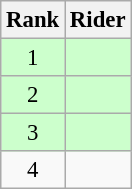<table class="wikitable" style="font-size:95%" style="width:25em;">
<tr>
<th>Rank</th>
<th>Rider</th>
</tr>
<tr bgcolor=ccffcc>
<td align=center>1</td>
<td></td>
</tr>
<tr bgcolor=ccffcc>
<td align=center>2</td>
<td></td>
</tr>
<tr bgcolor=ccffcc>
<td align=center>3</td>
<td></td>
</tr>
<tr>
<td align=center>4</td>
<td></td>
</tr>
</table>
